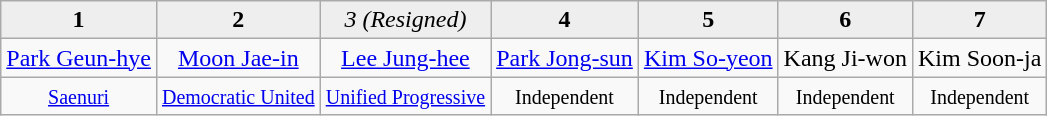<table class=wikitable  style=text-align:center>
<tr style="background:#eee; text-align:center;">
<td width:125px><strong>1</strong></td>
<td width:125px><strong>2</strong></td>
<td width:125px><em>3 (Resigned)</em></td>
<td width:125px><strong>4</strong></td>
<td width:125px><strong>5</strong></td>
<td width:125px><strong>6</strong></td>
<td width:125px><strong>7</strong></td>
</tr>
<tr>
<td><a href='#'>Park Geun-hye</a></td>
<td><a href='#'>Moon Jae-in</a></td>
<td><a href='#'>Lee Jung-hee</a></td>
<td><a href='#'>Park Jong-sun</a></td>
<td><a href='#'>Kim So-yeon</a></td>
<td>Kang Ji-won</td>
<td>Kim Soon-ja</td>
</tr>
<tr>
<td> <small><a href='#'>Saenuri</a></small></td>
<td> <small><a href='#'>Democratic United</a></small></td>
<td> <small><a href='#'>Unified Progressive</a></small></td>
<td> <small>Independent</small></td>
<td> <small>Independent</small></td>
<td> <small>Independent</small></td>
<td> <small>Independent</small></td>
</tr>
</table>
